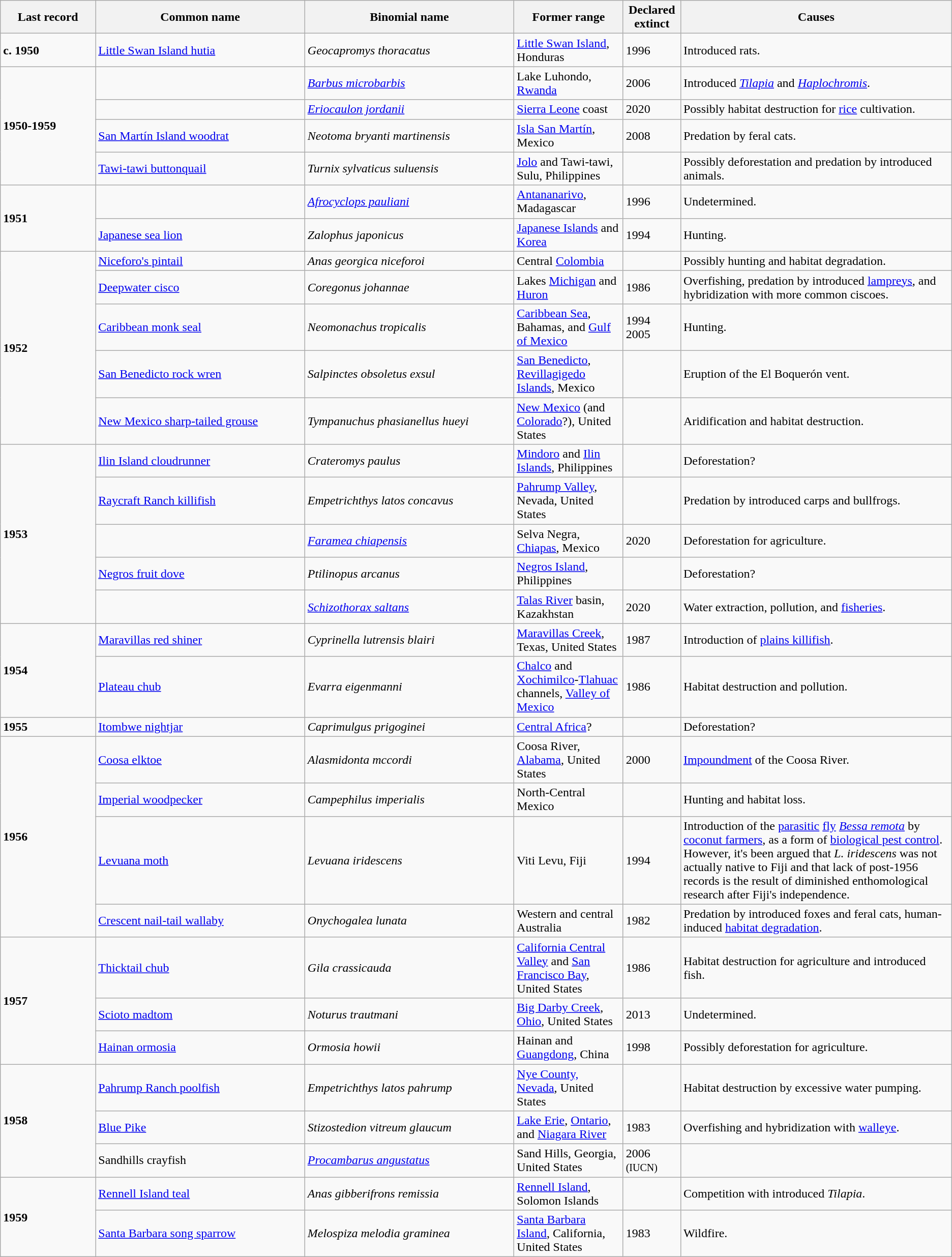<table class="wikitable sortable">
<tr>
<th style="width:10%;">Last record</th>
<th style="width:22%;">Common name</th>
<th style="width:22%;">Binomial name</th>
<th>Former range</th>
<th>Declared extinct</th>
<th>Causes</th>
</tr>
<tr>
<td><strong>c. 1950</strong></td>
<td><a href='#'>Little Swan Island hutia</a></td>
<td><em>Geocapromys thoracatus</em></td>
<td><a href='#'>Little Swan Island</a>, Honduras</td>
<td>1996 </td>
<td>Introduced rats.</td>
</tr>
<tr>
<td rowspan="4"><strong>1950-1959</strong></td>
<td></td>
<td><em><a href='#'>Barbus microbarbis</a></em></td>
<td>Lake Luhondo, <a href='#'>Rwanda</a></td>
<td>2006 </td>
<td>Introduced <em><a href='#'>Tilapia</a></em> and <em><a href='#'>Haplochromis</a></em>.</td>
</tr>
<tr>
<td></td>
<td><em><a href='#'>Eriocaulon jordanii</a></em></td>
<td><a href='#'>Sierra Leone</a> coast</td>
<td>2020 </td>
<td>Possibly habitat destruction for <a href='#'>rice</a> cultivation.</td>
</tr>
<tr>
<td><a href='#'>San Martín Island woodrat</a></td>
<td><em>Neotoma bryanti martinensis</em></td>
<td><a href='#'>Isla San Martín</a>, Mexico</td>
<td>2008 </td>
<td>Predation by feral cats.</td>
</tr>
<tr>
<td><a href='#'>Tawi-tawi buttonquail</a></td>
<td><em>Turnix sylvaticus suluensis</em></td>
<td><a href='#'>Jolo</a> and Tawi-tawi, Sulu, Philippines</td>
<td></td>
<td>Possibly deforestation and predation by introduced animals.</td>
</tr>
<tr>
<td rowspan="2"><strong>1951</strong></td>
<td></td>
<td><em><a href='#'>Afrocyclops pauliani</a></em></td>
<td><a href='#'>Antananarivo</a>, Madagascar</td>
<td>1996 </td>
<td>Undetermined.</td>
</tr>
<tr>
<td><a href='#'>Japanese sea lion</a></td>
<td><em>Zalophus japonicus</em></td>
<td><a href='#'>Japanese Islands</a> and <a href='#'>Korea</a></td>
<td>1994 </td>
<td>Hunting.</td>
</tr>
<tr>
<td rowspan="5"><strong>1952</strong></td>
<td><a href='#'>Niceforo's pintail</a></td>
<td><em>Anas georgica niceforoi</em></td>
<td>Central <a href='#'>Colombia</a></td>
<td></td>
<td>Possibly hunting and habitat degradation.</td>
</tr>
<tr>
<td><a href='#'>Deepwater cisco</a></td>
<td><em>Coregonus johannae</em></td>
<td>Lakes <a href='#'>Michigan</a> and <a href='#'>Huron</a></td>
<td>1986 </td>
<td>Overfishing, predation by introduced <a href='#'>lampreys</a>, and hybridization with more common ciscoes.</td>
</tr>
<tr>
<td><a href='#'>Caribbean monk seal</a></td>
<td><em>Neomonachus tropicalis</em></td>
<td><a href='#'>Caribbean Sea</a>, Bahamas, and <a href='#'>Gulf of Mexico</a></td>
<td>1994 <br>2005</td>
<td>Hunting.</td>
</tr>
<tr>
<td><a href='#'>San Benedicto rock wren</a></td>
<td><em>Salpinctes obsoletus exsul</em></td>
<td><a href='#'>San Benedicto</a>, <a href='#'>Revillagigedo Islands</a>, Mexico</td>
<td></td>
<td>Eruption of the El Boquerón vent.</td>
</tr>
<tr>
<td><a href='#'>New Mexico sharp-tailed grouse</a></td>
<td><em>Tympanuchus phasianellus hueyi</em></td>
<td><a href='#'>New Mexico</a> (and <a href='#'>Colorado</a>?), United States</td>
<td></td>
<td>Aridification and habitat destruction.</td>
</tr>
<tr>
<td rowspan="5"><strong>1953</strong></td>
<td><a href='#'>Ilin Island cloudrunner</a></td>
<td><em>Crateromys paulus</em></td>
<td><a href='#'>Mindoro</a> and <a href='#'>Ilin Islands</a>, Philippines</td>
<td></td>
<td>Deforestation?</td>
</tr>
<tr>
<td><a href='#'>Raycraft Ranch killifish</a></td>
<td><em>Empetrichthys latos concavus</em></td>
<td><a href='#'>Pahrump Valley</a>, Nevada, United States</td>
<td></td>
<td>Predation by introduced carps and bullfrogs.</td>
</tr>
<tr>
<td></td>
<td><em><a href='#'>Faramea chiapensis</a></em></td>
<td>Selva Negra, <a href='#'>Chiapas</a>, Mexico</td>
<td>2020 </td>
<td>Deforestation for agriculture.</td>
</tr>
<tr>
<td><a href='#'>Negros fruit dove</a></td>
<td><em>Ptilinopus arcanus</em></td>
<td><a href='#'>Negros Island</a>, Philippines</td>
<td></td>
<td>Deforestation?</td>
</tr>
<tr>
<td></td>
<td><em><a href='#'>Schizothorax saltans</a></em></td>
<td><a href='#'>Talas River</a> basin, Kazakhstan</td>
<td>2020 </td>
<td>Water extraction, pollution, and <a href='#'>fisheries</a>.</td>
</tr>
<tr>
<td rowspan="2"><strong>1954</strong></td>
<td><a href='#'>Maravillas red shiner</a></td>
<td><em>Cyprinella lutrensis blairi</em></td>
<td><a href='#'>Maravillas Creek</a>, Texas, United States</td>
<td>1987</td>
<td>Introduction of <a href='#'>plains killifish</a>.</td>
</tr>
<tr>
<td><a href='#'>Plateau chub</a></td>
<td><em>Evarra eigenmanni</em></td>
<td><a href='#'>Chalco</a> and <a href='#'>Xochimilco</a>-<a href='#'>Tlahuac</a> channels, <a href='#'>Valley of Mexico</a></td>
<td>1986 </td>
<td>Habitat destruction and pollution.</td>
</tr>
<tr>
<td><strong>1955</strong></td>
<td><a href='#'>Itombwe nightjar</a></td>
<td><em>Caprimulgus prigoginei</em></td>
<td><a href='#'>Central Africa</a>?</td>
<td></td>
<td>Deforestation?</td>
</tr>
<tr>
<td rowspan="4"><strong>1956</strong></td>
<td><a href='#'>Coosa elktoe</a></td>
<td><em>Alasmidonta mccordi</em></td>
<td>Coosa River, <a href='#'>Alabama</a>, United States</td>
<td>2000 </td>
<td><a href='#'>Impoundment</a> of the Coosa River.</td>
</tr>
<tr>
<td><a href='#'>Imperial woodpecker</a></td>
<td><em>Campephilus imperialis</em></td>
<td>North-Central Mexico</td>
<td></td>
<td>Hunting and habitat loss.</td>
</tr>
<tr>
<td><a href='#'>Levuana moth</a></td>
<td><em>Levuana iridescens</em></td>
<td>Viti Levu, Fiji</td>
<td>1994 </td>
<td>Introduction of the <a href='#'>parasitic</a> <a href='#'>fly</a> <em><a href='#'>Bessa remota</a></em> by <a href='#'>coconut farmers</a>, as a form of <a href='#'>biological pest control</a>. However, it's been argued that <em>L. iridescens</em> was not actually native to Fiji and that lack of post-1956 records is the result of diminished enthomological research after Fiji's independence.</td>
</tr>
<tr>
<td><a href='#'>Crescent nail-tail wallaby</a></td>
<td><em>Onychogalea lunata</em></td>
<td>Western and central Australia</td>
<td>1982 </td>
<td>Predation by introduced foxes and feral cats, human-induced <a href='#'>habitat degradation</a>.</td>
</tr>
<tr>
<td rowspan="3"><strong>1957</strong></td>
<td><a href='#'>Thicktail chub</a></td>
<td><em>Gila crassicauda</em></td>
<td><a href='#'>California Central Valley</a> and <a href='#'>San Francisco Bay</a>, United States</td>
<td>1986 </td>
<td>Habitat destruction for agriculture and introduced fish.</td>
</tr>
<tr>
<td><a href='#'>Scioto madtom</a></td>
<td><em>Noturus trautmani</em></td>
<td><a href='#'>Big Darby Creek</a>, <a href='#'>Ohio</a>, United States</td>
<td>2013 </td>
<td>Undetermined.</td>
</tr>
<tr>
<td><a href='#'>Hainan ormosia</a></td>
<td><em>Ormosia howii</em></td>
<td>Hainan and <a href='#'>Guangdong</a>, China</td>
<td>1998 </td>
<td>Possibly deforestation for agriculture.</td>
</tr>
<tr>
<td rowspan="3"><strong>1958</strong></td>
<td><a href='#'>Pahrump Ranch poolfish</a></td>
<td><em>Empetrichthys latos pahrump</em></td>
<td><a href='#'>Nye County, Nevada</a>, United States</td>
<td></td>
<td>Habitat destruction by excessive water pumping.</td>
</tr>
<tr>
<td><a href='#'>Blue Pike</a></td>
<td><em>Stizostedion vitreum glaucum</em></td>
<td><a href='#'>Lake Erie</a>, <a href='#'>Ontario</a>, and <a href='#'>Niagara River</a></td>
<td>1983</td>
<td>Overfishing and hybridization with <a href='#'>walleye</a>.</td>
</tr>
<tr>
<td>Sandhills crayfish</td>
<td><em><a href='#'>Procambarus angustatus</a></em></td>
<td>Sand Hills, Georgia, United States</td>
<td>2006 <small>(IUCN)</small></td>
<td></td>
</tr>
<tr>
<td rowspan="2"><strong>1959</strong></td>
<td><a href='#'>Rennell Island teal</a></td>
<td><em>Anas gibberifrons remissia</em></td>
<td><a href='#'>Rennell Island</a>, Solomon Islands</td>
<td></td>
<td>Competition with introduced <em>Tilapia</em>.</td>
</tr>
<tr>
<td><a href='#'>Santa Barbara song sparrow</a></td>
<td><em>Melospiza melodia graminea</em></td>
<td><a href='#'>Santa Barbara Island</a>, California, United States</td>
<td>1983</td>
<td>Wildfire.</td>
</tr>
</table>
